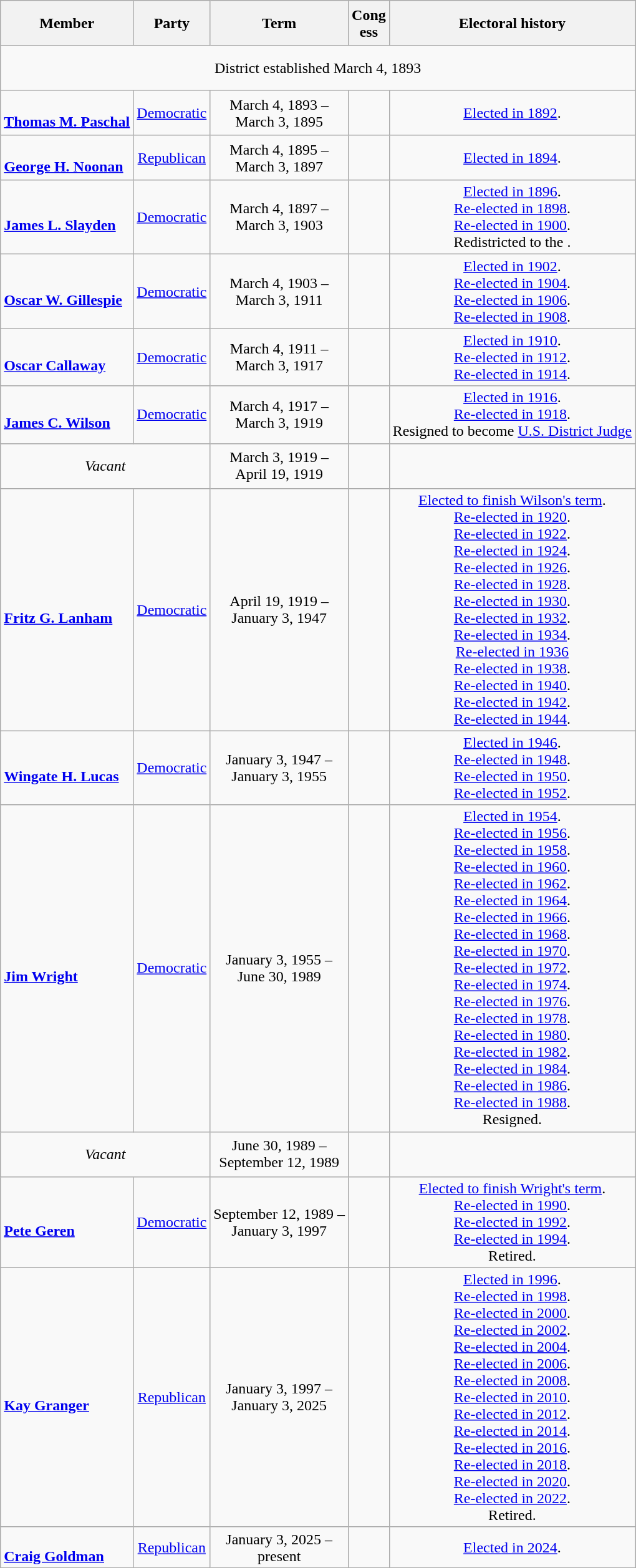<table class=wikitable style="text-align:center">
<tr style="height:3em">
<th>Member</th>
<th>Party</th>
<th>Term</th>
<th>Cong<br>ess</th>
<th>Electoral history</th>
</tr>
<tr style="height:3em">
<td colspan=5>District established March 4, 1893</td>
</tr>
<tr style="height:3em">
<td align=left><br><strong><a href='#'>Thomas M. Paschal</a></strong><br></td>
<td><a href='#'>Democratic</a></td>
<td nowrap>March 4, 1893 –<br>March 3, 1895</td>
<td></td>
<td><a href='#'>Elected in 1892</a>.<br></td>
</tr>
<tr style="height:3em">
<td align=left><br><strong><a href='#'>George H. Noonan</a></strong><br></td>
<td><a href='#'>Republican</a></td>
<td nowrap>March 4, 1895 –<br>March 3, 1897</td>
<td></td>
<td><a href='#'>Elected in 1894</a>.<br></td>
</tr>
<tr style="height:3em">
<td align=left><br><strong><a href='#'>James L. Slayden</a></strong><br></td>
<td><a href='#'>Democratic</a></td>
<td nowrap>March 4, 1897 –<br>March 3, 1903</td>
<td></td>
<td><a href='#'>Elected in 1896</a>.<br><a href='#'>Re-elected in 1898</a>.<br><a href='#'>Re-elected in 1900</a>.<br>Redistricted to the .</td>
</tr>
<tr style="height:3em">
<td align=left><br><strong><a href='#'>Oscar W. Gillespie</a></strong><br></td>
<td><a href='#'>Democratic</a></td>
<td nowrap>March 4, 1903 –<br>March 3, 1911</td>
<td></td>
<td><a href='#'>Elected in 1902</a>.<br><a href='#'>Re-elected in 1904</a>.<br><a href='#'>Re-elected in 1906</a>.<br><a href='#'>Re-elected in 1908</a>.<br></td>
</tr>
<tr style="height:3em">
<td align=left><br><strong><a href='#'>Oscar Callaway</a></strong><br></td>
<td><a href='#'>Democratic</a></td>
<td nowrap>March 4, 1911 –<br>March 3, 1917</td>
<td></td>
<td><a href='#'>Elected in 1910</a>.<br><a href='#'>Re-elected in 1912</a>.<br><a href='#'>Re-elected in 1914</a>.<br></td>
</tr>
<tr style="height:3em">
<td align=left><br><strong><a href='#'>James C. Wilson</a></strong><br></td>
<td><a href='#'>Democratic</a></td>
<td nowrap>March 4, 1917 –<br>March 3, 1919</td>
<td></td>
<td><a href='#'>Elected in 1916</a>.<br><a href='#'>Re-elected in 1918</a>.<br>Resigned to become <a href='#'>U.S. District Judge</a></td>
</tr>
<tr style="height:3em">
<td colspan=2><em>Vacant</em></td>
<td nowrap>March 3, 1919 –<br>April 19, 1919</td>
<td></td>
<td></td>
</tr>
<tr style="height:3em">
<td align=left><br><strong><a href='#'>Fritz G. Lanham</a></strong><br></td>
<td><a href='#'>Democratic</a></td>
<td nowrap>April 19, 1919 –<br>January 3, 1947</td>
<td></td>
<td><a href='#'>Elected to finish Wilson's term</a>.<br><a href='#'>Re-elected in 1920</a>.<br><a href='#'>Re-elected in 1922</a>.<br><a href='#'>Re-elected in 1924</a>.<br><a href='#'>Re-elected in 1926</a>.<br><a href='#'>Re-elected in 1928</a>.<br><a href='#'>Re-elected in 1930</a>.<br><a href='#'>Re-elected in 1932</a>.<br><a href='#'>Re-elected in 1934</a>.<br><a href='#'>Re-elected in 1936</a><br><a href='#'>Re-elected in 1938</a>.<br><a href='#'>Re-elected in 1940</a>.<br><a href='#'>Re-elected in 1942</a>.<br><a href='#'>Re-elected in 1944</a>.<br></td>
</tr>
<tr style="height:3em">
<td align=left><br><strong><a href='#'>Wingate H. Lucas</a></strong><br></td>
<td><a href='#'>Democratic</a></td>
<td nowrap>January 3, 1947 –<br>January 3, 1955</td>
<td></td>
<td><a href='#'>Elected in 1946</a>.<br><a href='#'>Re-elected in 1948</a>.<br><a href='#'>Re-elected in 1950</a>.<br><a href='#'>Re-elected in 1952</a>.<br></td>
</tr>
<tr style="height:3em">
<td align=left><br><strong><a href='#'>Jim Wright</a></strong><br></td>
<td><a href='#'>Democratic</a></td>
<td nowrap>January 3, 1955 –<br>June 30, 1989</td>
<td></td>
<td><a href='#'>Elected in 1954</a>.<br><a href='#'>Re-elected in 1956</a>.<br><a href='#'>Re-elected in 1958</a>.<br><a href='#'>Re-elected in 1960</a>.<br><a href='#'>Re-elected in 1962</a>.<br><a href='#'>Re-elected in 1964</a>.<br><a href='#'>Re-elected in 1966</a>.<br><a href='#'>Re-elected in 1968</a>.<br><a href='#'>Re-elected in 1970</a>.<br><a href='#'>Re-elected in 1972</a>.<br><a href='#'>Re-elected in 1974</a>.<br><a href='#'>Re-elected in 1976</a>.<br><a href='#'>Re-elected in 1978</a>.<br><a href='#'>Re-elected in 1980</a>.<br><a href='#'>Re-elected in 1982</a>.<br><a href='#'>Re-elected in 1984</a>.<br><a href='#'>Re-elected in 1986</a>.<br><a href='#'>Re-elected in 1988</a>.<br>Resigned.</td>
</tr>
<tr style="height:3em">
<td colspan=2><em>Vacant</em></td>
<td nowrap>June 30, 1989 –<br>September 12, 1989</td>
<td></td>
<td></td>
</tr>
<tr style="height:3em">
<td align=left><br><strong><a href='#'>Pete Geren</a></strong><br></td>
<td><a href='#'>Democratic</a></td>
<td nowrap>September 12, 1989 –<br>January 3, 1997</td>
<td></td>
<td><a href='#'>Elected to finish Wright's term</a>.<br><a href='#'>Re-elected in 1990</a>.<br><a href='#'>Re-elected in 1992</a>.<br><a href='#'>Re-elected in 1994</a>.<br>Retired.</td>
</tr>
<tr style="height:3em">
<td align=left><br><strong><a href='#'>Kay Granger</a></strong><br></td>
<td><a href='#'>Republican</a></td>
<td nowrap>January 3, 1997 –<br>January 3, 2025</td>
<td></td>
<td><a href='#'>Elected in 1996</a>.<br><a href='#'>Re-elected in 1998</a>.<br><a href='#'>Re-elected in 2000</a>.<br><a href='#'>Re-elected in 2002</a>.<br><a href='#'>Re-elected in 2004</a>.<br><a href='#'>Re-elected in 2006</a>.<br><a href='#'>Re-elected in 2008</a>.<br><a href='#'>Re-elected in 2010</a>.<br><a href='#'>Re-elected in 2012</a>.<br><a href='#'>Re-elected in 2014</a>.<br><a href='#'>Re-elected in 2016</a>.<br><a href='#'>Re-elected in 2018</a>.<br><a href='#'>Re-elected in 2020</a>.<br><a href='#'>Re-elected in 2022</a>.<br>Retired.</td>
</tr>
<tr>
<td align=left><br><strong><a href='#'>Craig Goldman</a></strong><br></td>
<td><a href='#'>Republican</a></td>
<td>January 3, 2025 –<br>present</td>
<td></td>
<td><a href='#'>Elected in 2024</a>.</td>
</tr>
</table>
